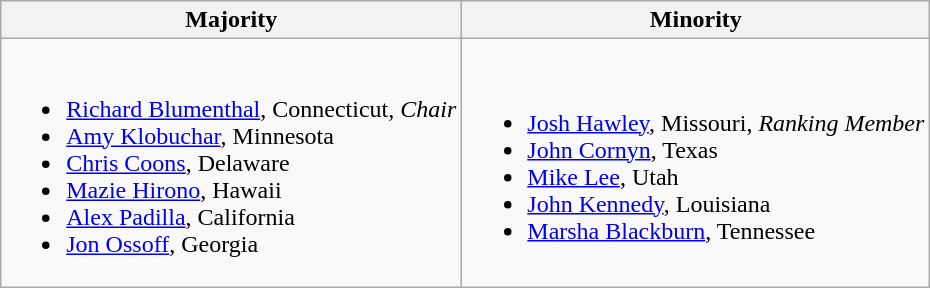<table class=wikitable>
<tr>
<th>Majority</th>
<th>Minority</th>
</tr>
<tr>
<td><br><ul><li><a href='#'>Richard Blumenthal</a>, Connecticut, <em>Chair</em></li><li><a href='#'>Amy Klobuchar</a>, Minnesota</li><li><a href='#'>Chris Coons</a>, Delaware</li><li><a href='#'>Mazie Hirono</a>, Hawaii</li><li><a href='#'>Alex Padilla</a>, California</li><li><a href='#'>Jon Ossoff</a>, Georgia</li></ul></td>
<td><br><ul><li><a href='#'>Josh Hawley</a>, Missouri, <em>Ranking Member</em></li><li><a href='#'>John Cornyn</a>, Texas</li><li><a href='#'>Mike Lee</a>, Utah</li><li><a href='#'>John Kennedy</a>, Louisiana</li><li><a href='#'>Marsha Blackburn</a>, Tennessee</li></ul></td>
</tr>
</table>
